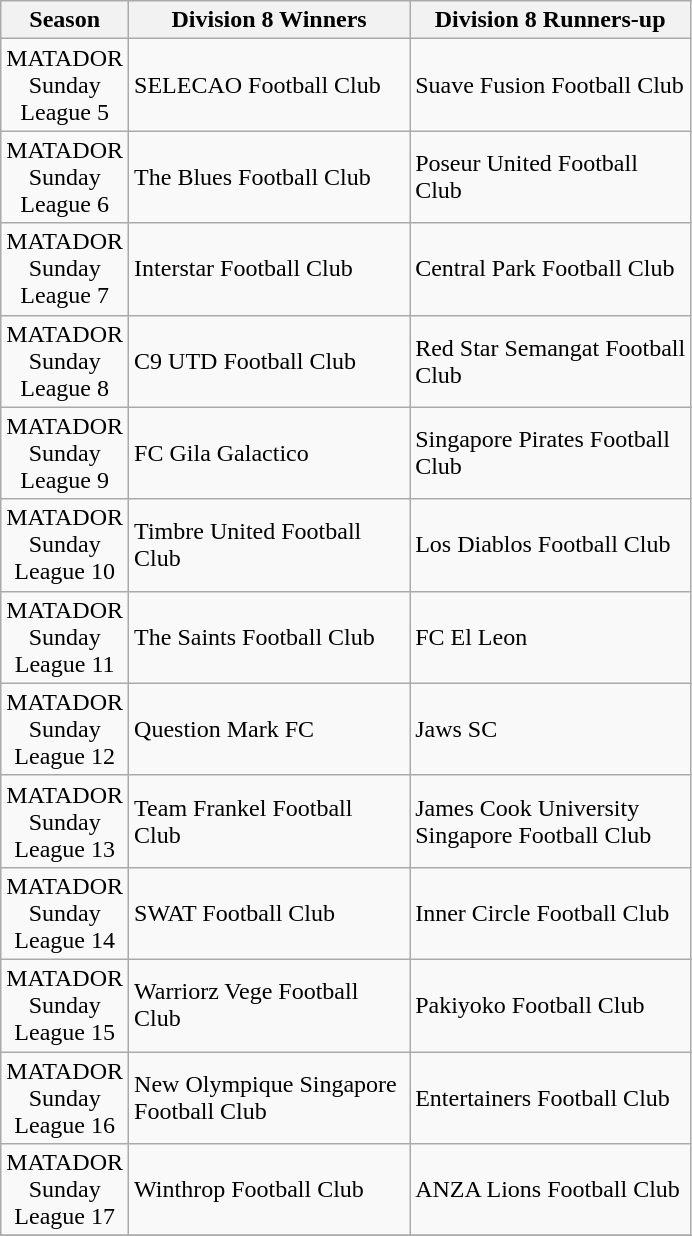<table class="wikitable" style="text-align:center">
<tr>
<th width='25'>Season</th>
<th width='180'>Division 8 Winners</th>
<th width='180'>Division 8 Runners-up</th>
</tr>
<tr>
<td>MATADOR Sunday League 5</td>
<td align='left'>SELECAO Football Club</td>
<td align='left'>Suave Fusion Football Club</td>
</tr>
<tr>
<td>MATADOR Sunday League 6</td>
<td align='left'>The Blues Football Club</td>
<td align='left'>Poseur United Football Club</td>
</tr>
<tr>
<td>MATADOR Sunday League 7</td>
<td align='left'>Interstar Football Club</td>
<td align='left'>Central Park Football Club</td>
</tr>
<tr>
<td>MATADOR Sunday League 8</td>
<td align='left'>C9 UTD Football Club</td>
<td align='left'>Red Star Semangat Football Club</td>
</tr>
<tr>
<td>MATADOR Sunday League 9</td>
<td align='left'>FC Gila Galactico</td>
<td align='left'>Singapore Pirates Football Club</td>
</tr>
<tr>
<td>MATADOR Sunday League 10</td>
<td align='left'>Timbre United Football Club</td>
<td align='left'>Los Diablos Football Club</td>
</tr>
<tr>
<td>MATADOR Sunday League 11</td>
<td align='left'>The Saints Football Club</td>
<td align='left'>FC El Leon</td>
</tr>
<tr>
<td>MATADOR Sunday League 12</td>
<td align='left'>Question Mark FC</td>
<td align='left'>Jaws SC</td>
</tr>
<tr>
<td>MATADOR Sunday League 13</td>
<td align='left'>Team Frankel Football Club</td>
<td align='left'>James Cook University Singapore Football Club</td>
</tr>
<tr>
<td>MATADOR Sunday League 14</td>
<td align='left'>SWAT Football Club</td>
<td align='left'>Inner Circle Football Club</td>
</tr>
<tr>
<td>MATADOR Sunday League 15</td>
<td align='left'>Warriorz Vege Football Club</td>
<td align='left'>Pakiyoko Football Club</td>
</tr>
<tr>
<td>MATADOR Sunday League 16</td>
<td align='left'>New Olympique Singapore Football Club</td>
<td align='left'>Entertainers Football Club</td>
</tr>
<tr>
<td>MATADOR Sunday League 17</td>
<td align='left'>Winthrop Football Club</td>
<td align='left'>ANZA Lions Football Club</td>
</tr>
<tr>
</tr>
</table>
